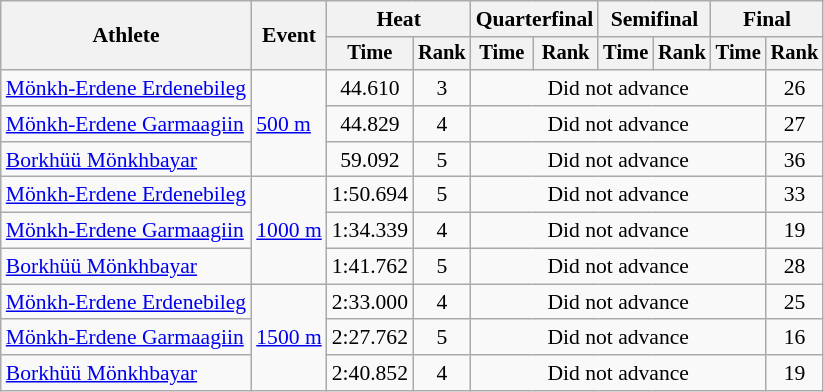<table class="wikitable" style="font-size:90%">
<tr>
<th rowspan=2>Athlete</th>
<th rowspan=2>Event</th>
<th colspan=2>Heat</th>
<th colspan=2>Quarterfinal</th>
<th colspan=2>Semifinal</th>
<th colspan=2>Final</th>
</tr>
<tr style="font-size:95%">
<th>Time</th>
<th>Rank</th>
<th>Time</th>
<th>Rank</th>
<th>Time</th>
<th>Rank</th>
<th>Time</th>
<th>Rank</th>
</tr>
<tr align=center>
<td align=left><a href='#'>Mönkh-Erdene Erdenebileg</a></td>
<td align=left rowspan=3><a href='#'>500 m</a></td>
<td>44.610</td>
<td>3</td>
<td colspan=5>Did not advance</td>
<td>26</td>
</tr>
<tr align=center>
<td align=left><a href='#'>Mönkh-Erdene Garmaagiin</a></td>
<td>44.829</td>
<td>4</td>
<td colspan=5>Did not advance</td>
<td>27</td>
</tr>
<tr align=center>
<td align=left><a href='#'>Borkhüü Mönkhbayar</a></td>
<td>59.092</td>
<td>5</td>
<td colspan=5>Did not advance</td>
<td>36</td>
</tr>
<tr align=center>
<td align=left><a href='#'>Mönkh-Erdene Erdenebileg</a></td>
<td align=left rowspan=3><a href='#'>1000 m</a></td>
<td>1:50.694</td>
<td>5</td>
<td colspan=5>Did not advance</td>
<td>33</td>
</tr>
<tr align=center>
<td align=left><a href='#'>Mönkh-Erdene Garmaagiin</a></td>
<td>1:34.339</td>
<td>4</td>
<td colspan=5>Did not advance</td>
<td>19</td>
</tr>
<tr align=center>
<td align=left><a href='#'>Borkhüü Mönkhbayar</a></td>
<td>1:41.762</td>
<td>5</td>
<td colspan=5>Did not advance</td>
<td>28</td>
</tr>
<tr align=center>
<td align=left><a href='#'>Mönkh-Erdene Erdenebileg</a></td>
<td align=left rowspan=3><a href='#'>1500 m</a></td>
<td>2:33.000</td>
<td>4</td>
<td colspan=5>Did not advance</td>
<td>25</td>
</tr>
<tr align=center>
<td align=left><a href='#'>Mönkh-Erdene Garmaagiin</a></td>
<td>2:27.762</td>
<td>5</td>
<td colspan=5>Did not advance</td>
<td>16</td>
</tr>
<tr align=center>
<td align=left><a href='#'>Borkhüü Mönkhbayar</a></td>
<td>2:40.852</td>
<td>4</td>
<td colspan=5>Did not advance</td>
<td>19</td>
</tr>
</table>
